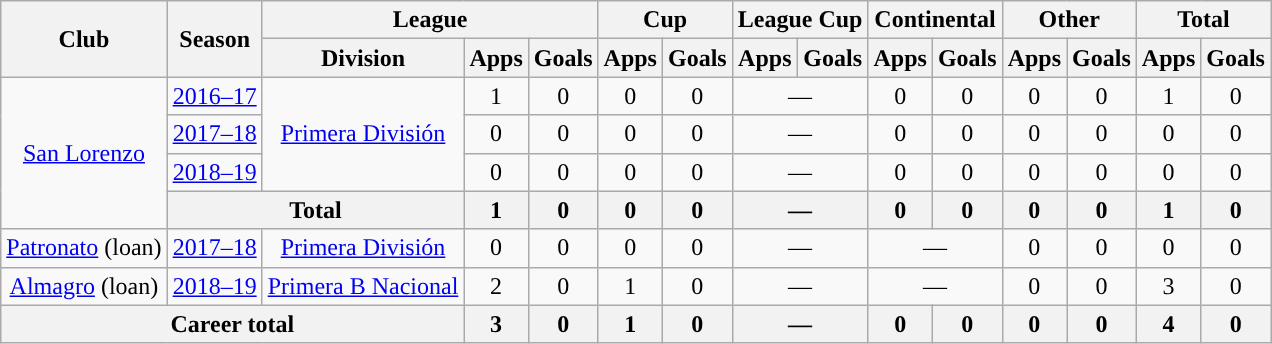<table class="wikitable" style="text-align:center">
<tr>
<th rowspan="2">Club</th>
<th rowspan="2">Season</th>
<th colspan="3">League</th>
<th colspan="2">Cup</th>
<th colspan="2">League Cup</th>
<th colspan="2">Continental</th>
<th colspan="2">Other</th>
<th colspan="2">Total</th>
</tr>
<tr>
<th>Division</th>
<th>Apps</th>
<th>Goals</th>
<th>Apps</th>
<th>Goals</th>
<th>Apps</th>
<th>Goals</th>
<th>Apps</th>
<th>Goals</th>
<th>Apps</th>
<th>Goals</th>
<th>Apps</th>
<th>Goals</th>
</tr>
<tr>
<td rowspan="4"><a href='#'>San Lorenzo</a></td>
<td><a href='#'>2016–17</a></td>
<td rowspan="3"><a href='#'>Primera División</a></td>
<td>1</td>
<td>0</td>
<td>0</td>
<td>0</td>
<td colspan="2">—</td>
<td>0</td>
<td>0</td>
<td>0</td>
<td>0</td>
<td>1</td>
<td>0</td>
</tr>
<tr>
<td><a href='#'>2017–18</a></td>
<td>0</td>
<td>0</td>
<td>0</td>
<td>0</td>
<td colspan="2">—</td>
<td>0</td>
<td>0</td>
<td>0</td>
<td>0</td>
<td>0</td>
<td>0</td>
</tr>
<tr>
<td><a href='#'>2018–19</a></td>
<td>0</td>
<td>0</td>
<td>0</td>
<td>0</td>
<td colspan="2">—</td>
<td>0</td>
<td>0</td>
<td>0</td>
<td>0</td>
<td>0</td>
<td>0</td>
</tr>
<tr>
<th colspan="2">Total</th>
<th>1</th>
<th>0</th>
<th>0</th>
<th>0</th>
<th colspan="2">—</th>
<th>0</th>
<th>0</th>
<th>0</th>
<th>0</th>
<th>1</th>
<th>0</th>
</tr>
<tr>
<td rowspan="1"><a href='#'>Patronato</a> (loan)</td>
<td><a href='#'>2017–18</a></td>
<td rowspan="1"><a href='#'>Primera División</a></td>
<td>0</td>
<td>0</td>
<td>0</td>
<td>0</td>
<td colspan="2">—</td>
<td colspan="2">—</td>
<td>0</td>
<td>0</td>
<td>0</td>
<td>0</td>
</tr>
<tr>
<td rowspan="1"><a href='#'>Almagro</a> (loan)</td>
<td><a href='#'>2018–19</a></td>
<td rowspan="1"><a href='#'>Primera B Nacional</a></td>
<td>2</td>
<td>0</td>
<td>1</td>
<td>0</td>
<td colspan="2">—</td>
<td colspan="2">—</td>
<td>0</td>
<td>0</td>
<td>3</td>
<td>0</td>
</tr>
<tr>
<th colspan="3">Career total</th>
<th>3</th>
<th>0</th>
<th>1</th>
<th>0</th>
<th colspan="2">—</th>
<th>0</th>
<th>0</th>
<th>0</th>
<th>0</th>
<th>4</th>
<th>0</th>
</tr>
</table>
